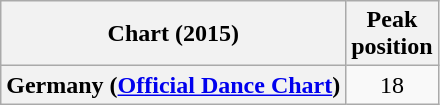<table class="wikitable sortable plainrowheaders" style="text-align:center">
<tr>
<th scope="col">Chart (2015)</th>
<th scope="col">Peak<br>position</th>
</tr>
<tr>
<th scope="row">Germany (<a href='#'>Official Dance Chart</a>)</th>
<td>18</td>
</tr>
</table>
